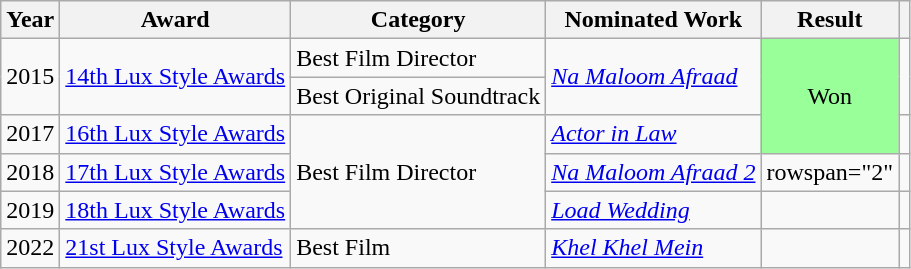<table class="wikitable">
<tr>
<th>Year</th>
<th>Award</th>
<th>Category</th>
<th>Nominated Work</th>
<th>Result</th>
<th></th>
</tr>
<tr>
<td rowspan="2">2015</td>
<td rowspan="2"><a href='#'>14th Lux Style Awards</a></td>
<td>Best Film Director</td>
<td rowspan="2"><em><a href='#'>Na Maloom Afraad</a></em></td>
<td rowspan="3" style="background: #99FF99; color: black; vertical-align: middle; text-align: center; " class="yes table-yes2">Won</td>
<td rowspan="2" style="text-align:center;"></td>
</tr>
<tr>
<td>Best Original Soundtrack</td>
</tr>
<tr>
<td>2017</td>
<td><a href='#'>16th Lux Style Awards</a></td>
<td rowspan="3">Best Film Director</td>
<td><em><a href='#'>Actor in Law</a></em></td>
<td></td>
</tr>
<tr>
<td>2018</td>
<td><a href='#'>17th Lux Style Awards</a></td>
<td><em><a href='#'>Na Maloom Afraad 2</a></em></td>
<td>rowspan="2" </td>
<td></td>
</tr>
<tr>
<td>2019</td>
<td><a href='#'>18th Lux Style Awards</a></td>
<td><em><a href='#'>Load Wedding</a></em></td>
<td></td>
</tr>
<tr>
<td>2022</td>
<td><a href='#'>21st Lux Style Awards</a></td>
<td>Best Film</td>
<td><em><a href='#'>Khel Khel Mein</a></em></td>
<td></td>
<td></td>
</tr>
</table>
